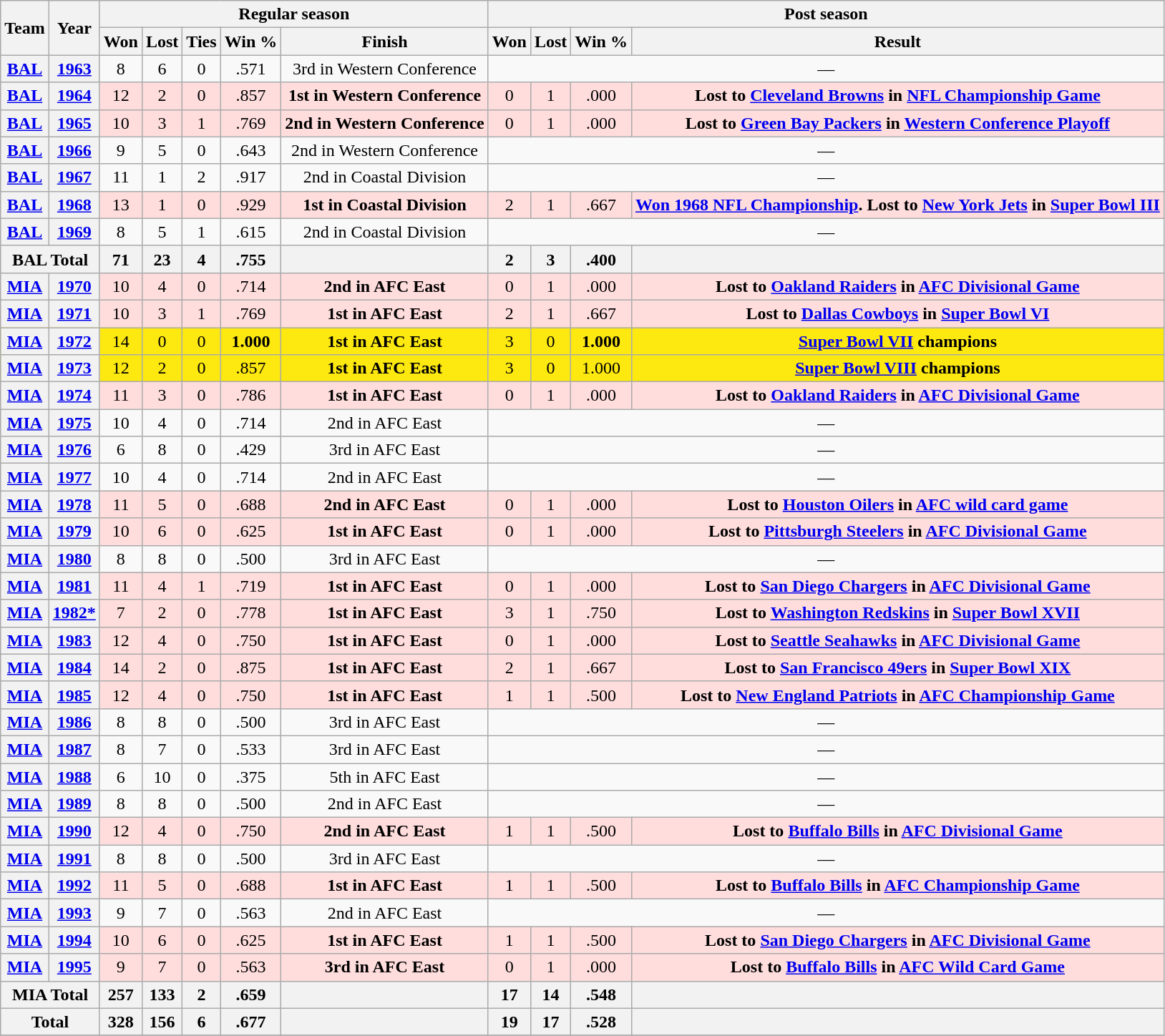<table class="wikitable" style="text-align:center;">
<tr>
<th scope="col" rowspan="2">Team</th>
<th scope="col" rowspan="2">Year</th>
<th scope="colgroup" colspan="5">Regular season</th>
<th scope="colgroup" colspan="4">Post season</th>
</tr>
<tr>
<th scope="col">Won</th>
<th scope="col">Lost</th>
<th scope="col">Ties</th>
<th scope="col">Win %</th>
<th scope="col">Finish</th>
<th scope="col">Won</th>
<th scope="col">Lost</th>
<th scope="col">Win %</th>
<th scope="col">Result</th>
</tr>
<tr>
<th scope="row"><a href='#'>BAL</a></th>
<th><a href='#'>1963</a></th>
<td>8</td>
<td>6</td>
<td>0</td>
<td>.571</td>
<td>3rd in Western Conference</td>
<td colspan="4">—</td>
</tr>
<tr style="background:#fdd;">
<th scope="row"><a href='#'>BAL</a></th>
<th><a href='#'>1964</a></th>
<td>12</td>
<td>2</td>
<td>0</td>
<td>.857</td>
<td><strong>1st in Western Conference</strong></td>
<td>0</td>
<td>1</td>
<td>.000</td>
<td><strong>Lost to <a href='#'>Cleveland Browns</a> in <a href='#'>NFL Championship Game</a></strong></td>
</tr>
<tr style="background:#fdd;">
<th scope="row"><a href='#'>BAL</a></th>
<th><a href='#'>1965</a></th>
<td>10</td>
<td>3</td>
<td>1</td>
<td>.769</td>
<td><strong>2nd in Western Conference</strong></td>
<td>0</td>
<td>1</td>
<td>.000</td>
<td><strong>Lost to <a href='#'>Green Bay Packers</a> in <a href='#'>Western Conference Playoff</a></strong></td>
</tr>
<tr>
<th scope="row"><a href='#'>BAL</a></th>
<th><a href='#'>1966</a></th>
<td>9</td>
<td>5</td>
<td>0</td>
<td>.643</td>
<td>2nd in Western Conference</td>
<td colspan="4">—</td>
</tr>
<tr>
<th scope="row"><a href='#'>BAL</a></th>
<th><a href='#'>1967</a></th>
<td>11</td>
<td>1</td>
<td>2</td>
<td>.917</td>
<td>2nd in Coastal Division</td>
<td colspan="4">—</td>
</tr>
<tr style="background:#fdd;">
<th scope="row"><a href='#'>BAL</a></th>
<th><a href='#'>1968</a></th>
<td>13</td>
<td>1</td>
<td>0</td>
<td>.929</td>
<td><strong>1st in Coastal Division</strong></td>
<td>2</td>
<td>1</td>
<td>.667</td>
<td><strong><a href='#'>Won 1968 NFL Championship</a>. Lost to <a href='#'>New York Jets</a> in <a href='#'>Super Bowl III</a></strong></td>
</tr>
<tr>
<th scope="row"><a href='#'>BAL</a></th>
<th><a href='#'>1969</a></th>
<td>8</td>
<td>5</td>
<td>1</td>
<td>.615</td>
<td>2nd in Coastal Division</td>
<td colspan="4">—</td>
</tr>
<tr>
<th colspan="2">BAL Total</th>
<th>71</th>
<th>23</th>
<th>4</th>
<th>.755</th>
<th></th>
<th>2</th>
<th>3</th>
<th>.400</th>
<th></th>
</tr>
<tr style="background:#fdd;">
<th scope="row"><a href='#'>MIA</a></th>
<th><a href='#'>1970</a></th>
<td>10</td>
<td>4</td>
<td>0</td>
<td>.714</td>
<td><strong>2nd in AFC East</strong></td>
<td>0</td>
<td>1</td>
<td>.000</td>
<td><strong>Lost to <a href='#'>Oakland Raiders</a> in <a href='#'>AFC Divisional Game</a></strong></td>
</tr>
<tr style="background:#fdd;">
<th scope="row"><a href='#'>MIA</a></th>
<th><a href='#'>1971</a></th>
<td>10</td>
<td>3</td>
<td>1</td>
<td>.769</td>
<td><strong>1st in AFC East</strong></td>
<td>2</td>
<td>1</td>
<td>.667</td>
<td><strong>Lost to <a href='#'>Dallas Cowboys</a> in <a href='#'>Super Bowl VI</a></strong></td>
</tr>
<tr ! style="background:#FDE910;">
<th scope="row"><a href='#'>MIA</a></th>
<th><a href='#'>1972</a></th>
<td>14</td>
<td>0</td>
<td>0</td>
<td><span><strong>1.000</strong></span></td>
<td><strong>1st in AFC East</strong></td>
<td>3</td>
<td>0</td>
<td><span><strong>1.000</strong></span></td>
<td><strong><a href='#'>Super Bowl VII</a> champions</strong></td>
</tr>
<tr ! style="background:#FDE910;">
<th scope="row"><a href='#'>MIA</a></th>
<th><a href='#'>1973</a></th>
<td>12</td>
<td>2</td>
<td>0</td>
<td>.857</td>
<td><strong>1st in AFC East</strong></td>
<td>3</td>
<td>0</td>
<td>1.000</td>
<td><strong><a href='#'>Super Bowl VIII</a> champions</strong></td>
</tr>
<tr style="background:#fdd;">
<th scope="row"><a href='#'>MIA</a></th>
<th><a href='#'>1974</a></th>
<td>11</td>
<td>3</td>
<td>0</td>
<td>.786</td>
<td><strong>1st in AFC East</strong></td>
<td>0</td>
<td>1</td>
<td>.000</td>
<td><strong>Lost to <a href='#'>Oakland Raiders</a> in <a href='#'>AFC Divisional Game</a></strong></td>
</tr>
<tr>
<th scope="row"><a href='#'>MIA</a></th>
<th><a href='#'>1975</a></th>
<td>10</td>
<td>4</td>
<td>0</td>
<td>.714</td>
<td>2nd in AFC East</td>
<td colspan="4">—</td>
</tr>
<tr>
<th scope="row"><a href='#'>MIA</a></th>
<th><a href='#'>1976</a></th>
<td>6</td>
<td>8</td>
<td>0</td>
<td>.429</td>
<td>3rd in AFC East</td>
<td colspan="4">—</td>
</tr>
<tr>
<th scope="row"><a href='#'>MIA</a></th>
<th><a href='#'>1977</a></th>
<td>10</td>
<td>4</td>
<td>0</td>
<td>.714</td>
<td>2nd in AFC East</td>
<td colspan="4">—</td>
</tr>
<tr style="background:#fdd;">
<th scope="row"><a href='#'>MIA</a></th>
<th><a href='#'>1978</a></th>
<td>11</td>
<td>5</td>
<td>0</td>
<td>.688</td>
<td><strong>2nd in AFC East</strong></td>
<td>0</td>
<td>1</td>
<td>.000</td>
<td><strong>Lost to <a href='#'>Houston Oilers</a> in <a href='#'>AFC wild card game</a></strong></td>
</tr>
<tr style="background:#fdd;">
<th scope="row"><a href='#'>MIA</a></th>
<th><a href='#'>1979</a></th>
<td>10</td>
<td>6</td>
<td>0</td>
<td>.625</td>
<td><strong>1st in AFC East</strong></td>
<td>0</td>
<td>1</td>
<td>.000</td>
<td><strong>Lost to <a href='#'>Pittsburgh Steelers</a> in <a href='#'>AFC Divisional Game</a></strong></td>
</tr>
<tr>
<th scope="row"><a href='#'>MIA</a></th>
<th><a href='#'>1980</a></th>
<td>8</td>
<td>8</td>
<td>0</td>
<td>.500</td>
<td>3rd in AFC East</td>
<td colspan="4">—</td>
</tr>
<tr style="background:#fdd;">
<th scope="row"><a href='#'>MIA</a></th>
<th><a href='#'>1981</a></th>
<td>11</td>
<td>4</td>
<td>1</td>
<td>.719</td>
<td><strong>1st in AFC East</strong></td>
<td>0</td>
<td>1</td>
<td>.000</td>
<td><strong>Lost to <a href='#'>San Diego Chargers</a> in <a href='#'>AFC Divisional Game</a></strong></td>
</tr>
<tr style="background:#fdd;">
<th scope="row"><a href='#'>MIA</a></th>
<th><a href='#'>1982*</a></th>
<td>7</td>
<td>2</td>
<td>0</td>
<td>.778</td>
<td><strong>1st in AFC East</strong></td>
<td>3</td>
<td>1</td>
<td>.750</td>
<td><strong>Lost to <a href='#'>Washington Redskins</a> in <a href='#'>Super Bowl XVII</a></strong></td>
</tr>
<tr style="background:#fdd;">
<th scope="row"><a href='#'>MIA</a></th>
<th><a href='#'>1983</a></th>
<td>12</td>
<td>4</td>
<td>0</td>
<td>.750</td>
<td><strong>1st in AFC East</strong></td>
<td>0</td>
<td>1</td>
<td>.000</td>
<td><strong>Lost to <a href='#'>Seattle Seahawks</a> in <a href='#'>AFC Divisional Game</a></strong></td>
</tr>
<tr style="background:#fdd;">
<th scope="row"><a href='#'>MIA</a></th>
<th><a href='#'>1984</a></th>
<td>14</td>
<td>2</td>
<td>0</td>
<td>.875</td>
<td><strong>1st in AFC East</strong></td>
<td>2</td>
<td>1</td>
<td>.667</td>
<td><strong>Lost to <a href='#'>San Francisco 49ers</a> in <a href='#'>Super Bowl XIX</a></strong></td>
</tr>
<tr style="background:#fdd;">
<th scope="row"><a href='#'>MIA</a></th>
<th><a href='#'>1985</a></th>
<td>12</td>
<td>4</td>
<td>0</td>
<td>.750</td>
<td><strong>1st in AFC East</strong></td>
<td>1</td>
<td>1</td>
<td>.500</td>
<td><strong>Lost to <a href='#'>New England Patriots</a> in <a href='#'>AFC Championship Game</a></strong></td>
</tr>
<tr>
<th scope="row"><a href='#'>MIA</a></th>
<th><a href='#'>1986</a></th>
<td>8</td>
<td>8</td>
<td>0</td>
<td>.500</td>
<td>3rd in AFC East</td>
<td colspan="4">—</td>
</tr>
<tr>
<th scope="row"><a href='#'>MIA</a></th>
<th><a href='#'>1987</a></th>
<td>8</td>
<td>7</td>
<td>0</td>
<td>.533</td>
<td>3rd in AFC East</td>
<td colspan="4">—</td>
</tr>
<tr>
<th scope="row"><a href='#'>MIA</a></th>
<th><a href='#'>1988</a></th>
<td>6</td>
<td>10</td>
<td>0</td>
<td>.375</td>
<td>5th in AFC East</td>
<td colspan="4">—</td>
</tr>
<tr>
<th scope="row"><a href='#'>MIA</a></th>
<th><a href='#'>1989</a></th>
<td>8</td>
<td>8</td>
<td>0</td>
<td>.500</td>
<td>2nd in AFC East</td>
<td colspan="4">—</td>
</tr>
<tr style="background:#fdd;">
<th scope="row"><a href='#'>MIA</a></th>
<th><a href='#'>1990</a></th>
<td>12</td>
<td>4</td>
<td>0</td>
<td>.750</td>
<td><strong>2nd in AFC East</strong></td>
<td>1</td>
<td>1</td>
<td>.500</td>
<td><strong>Lost to <a href='#'>Buffalo Bills</a> in <a href='#'>AFC Divisional Game</a></strong></td>
</tr>
<tr>
<th scope="row"><a href='#'>MIA</a></th>
<th><a href='#'>1991</a></th>
<td>8</td>
<td>8</td>
<td>0</td>
<td>.500</td>
<td>3rd in AFC East</td>
<td colspan="4">—</td>
</tr>
<tr style="background:#fdd;">
<th scope="row"><a href='#'>MIA</a></th>
<th><a href='#'>1992</a></th>
<td>11</td>
<td>5</td>
<td>0</td>
<td>.688</td>
<td><strong>1st in AFC East</strong></td>
<td>1</td>
<td>1</td>
<td>.500</td>
<td><strong>Lost to <a href='#'>Buffalo Bills</a> in <a href='#'>AFC Championship Game</a></strong></td>
</tr>
<tr>
<th scope="row"><a href='#'>MIA</a></th>
<th><a href='#'>1993</a></th>
<td>9</td>
<td>7</td>
<td>0</td>
<td>.563</td>
<td>2nd in AFC East</td>
<td colspan="4">—</td>
</tr>
<tr style="background:#fdd;">
<th scope="row"><a href='#'>MIA</a></th>
<th><a href='#'>1994</a></th>
<td>10</td>
<td>6</td>
<td>0</td>
<td>.625</td>
<td><strong>1st in AFC East</strong></td>
<td>1</td>
<td>1</td>
<td>.500</td>
<td><strong>Lost to <a href='#'>San Diego Chargers</a> in <a href='#'>AFC Divisional Game</a></strong></td>
</tr>
<tr style="background:#fdd;">
<th scope="row"><a href='#'>MIA</a></th>
<th><a href='#'>1995</a></th>
<td>9</td>
<td>7</td>
<td>0</td>
<td>.563</td>
<td><strong>3rd in AFC East</strong></td>
<td>0</td>
<td>1</td>
<td>.000</td>
<td><strong>Lost to <a href='#'>Buffalo Bills</a> in <a href='#'>AFC Wild Card Game</a></strong></td>
</tr>
<tr>
<th colspan="2">MIA Total</th>
<th>257</th>
<th>133</th>
<th>2</th>
<th>.659</th>
<th></th>
<th>17</th>
<th>14</th>
<th>.548</th>
<th></th>
</tr>
<tr>
<th colspan="2">Total</th>
<th>328</th>
<th>156</th>
<th>6</th>
<th>.677</th>
<th></th>
<th>19</th>
<th>17</th>
<th>.528</th>
<th></th>
</tr>
<tr>
</tr>
</table>
